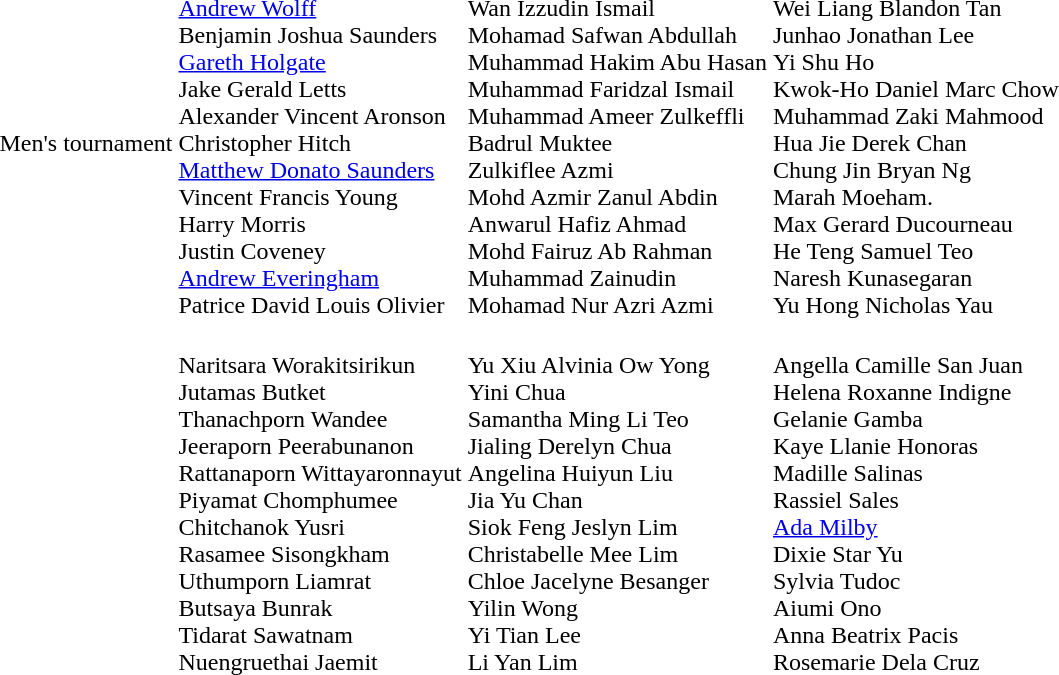<table>
<tr>
<td>Men's tournament<br></td>
<td rowspan=1><span><br><a href='#'>Andrew Wolff</a><br>Benjamin Joshua Saunders<br><a href='#'>Gareth Holgate</a><br>Jake Gerald Letts<br>Alexander Vincent Aronson<br>Christopher Hitch<br><a href='#'>Matthew Donato Saunders</a><br>Vincent Francis Young<br>Harry Morris<br>Justin Coveney<br><a href='#'>Andrew Everingham</a><br>Patrice David Louis Olivier</span></td>
<td rowspan=1><span><br>Wan Izzudin Ismail<br>Mohamad Safwan Abdullah<br>Muhammad Hakim Abu Hasan<br>Muhammad Faridzal Ismail<br>Muhammad Ameer Zulkeffli<br>Badrul Muktee<br>Zulkiflee Azmi<br>Mohd Azmir Zanul Abdin<br>Anwarul Hafiz Ahmad<br>Mohd Fairuz Ab Rahman<br>Muhammad Zainudin<br>Mohamad Nur Azri Azmi</span></td>
<td rowspan=1><span><br>Wei Liang Blandon Tan<br>Junhao Jonathan Lee<br>Yi Shu Ho<br>Kwok-Ho Daniel Marc Chow<br>Muhammad Zaki Mahmood<br>Hua Jie Derek Chan<br>Chung Jin Bryan Ng<br>Marah Moeham.<br>Max Gerard Ducourneau<br>He Teng Samuel Teo<br>Naresh Kunasegaran<br>Yu Hong Nicholas Yau</span></td>
</tr>
<tr>
<td><br></td>
<td rowspan=1><span><br>Naritsara Worakitsirikun<br>Jutamas Butket<br>Thanachporn Wandee<br>Jeeraporn Peerabunanon<br>Rattanaporn Wittayaronnayut<br>Piyamat Chomphumee<br>Chitchanok Yusri<br>Rasamee Sisongkham<br>Uthumporn Liamrat<br>Butsaya Bunrak<br>Tidarat Sawatnam<br>Nuengruethai Jaemit</span></td>
<td rowspan=1><span><br>Yu Xiu Alvinia Ow Yong<br>Yini Chua<br>Samantha Ming Li Teo<br>Jialing Derelyn Chua<br>Angelina Huiyun Liu<br>Jia Yu Chan<br>Siok Feng Jeslyn Lim<br>Christabelle Mee Lim<br>Chloe Jacelyne Besanger<br>Yilin Wong<br>Yi Tian Lee<br>Li Yan Lim</span></td>
<td rowspan=1><span><br>Angella Camille San Juan<br>Helena Roxanne Indigne<br>Gelanie Gamba<br>Kaye Llanie Honoras<br>Madille Salinas<br>Rassiel Sales<br><a href='#'>Ada Milby</a><br>Dixie Star Yu<br>Sylvia Tudoc<br>Aiumi Ono<br>Anna Beatrix Pacis<br>Rosemarie Dela Cruz</span></td>
</tr>
</table>
